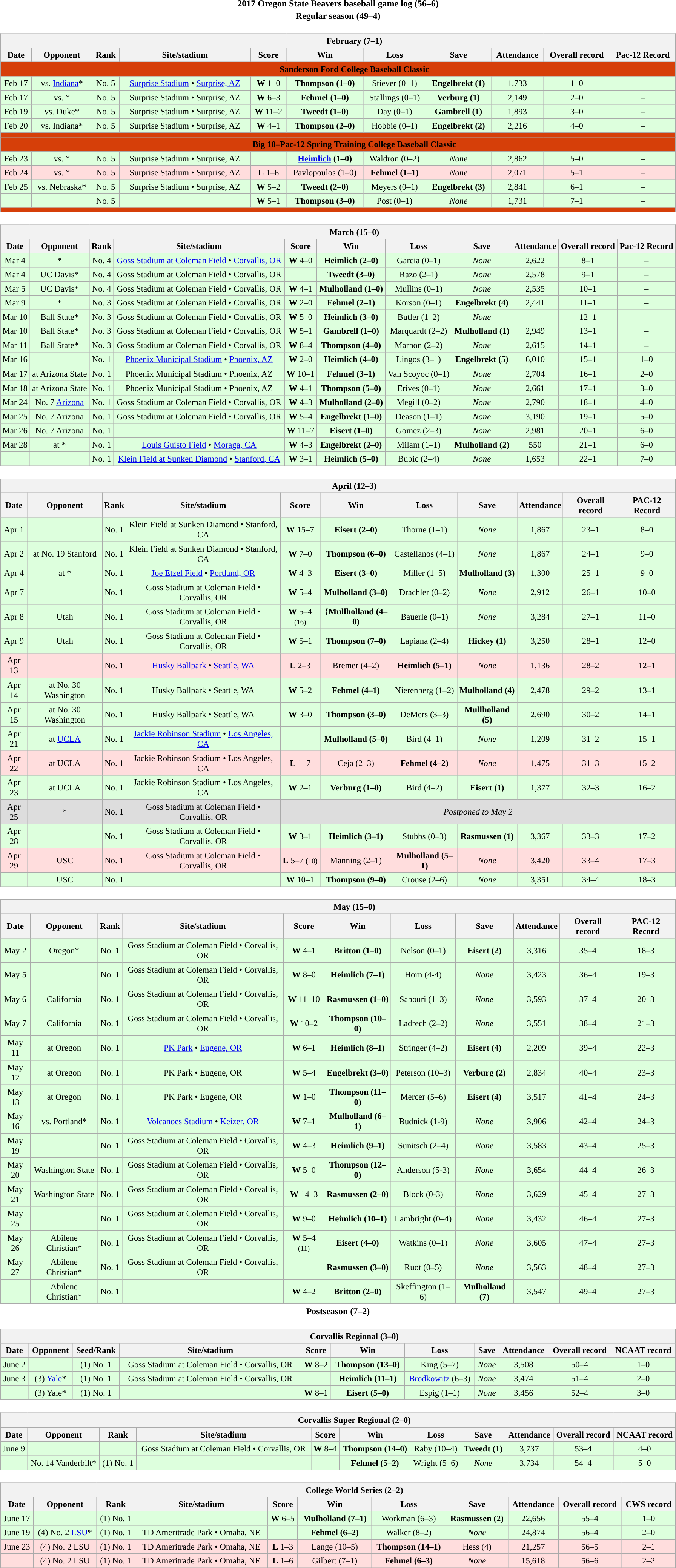<table class="toccolours" width=95% style="margin:1.5em auto; text-align:center;">
<tr>
<th colspan=2>2017 Oregon State Beavers baseball game log (56–6)</th>
</tr>
<tr>
<th colspan=2>Regular season (49–4)</th>
</tr>
<tr valign="top">
<td><br><table class="wikitable collapsible collapsed" style="margin:auto; font-size:95%; width:100%">
<tr>
<th colspan=11 style="padding-left:4em;">February (7–1)</th>
</tr>
<tr>
<th>Date</th>
<th>Opponent</th>
<th>Rank</th>
<th>Site/stadium</th>
<th>Score</th>
<th>Win</th>
<th>Loss</th>
<th>Save</th>
<th>Attendance</th>
<th>Overall record</th>
<th>Pac-12 Record</th>
</tr>
<tr>
<th colspan=14 style="padding-left:4em;background:#D63F09; color:#000000">Sanderson Ford College Baseball Classic</th>
</tr>
<tr bgcolor="#ddffdd">
<td>Feb 17</td>
<td>vs. <a href='#'>Indiana</a>*</td>
<td>No. 5</td>
<td><a href='#'>Surprise Stadium</a> • <a href='#'>Surprise, AZ</a></td>
<td><strong>W</strong> 1–0</td>
<td><strong>Thompson (1–0)</strong></td>
<td>Stiever (0–1)</td>
<td><strong>Engelbrekt (1)</strong></td>
<td>1,733</td>
<td>1–0</td>
<td>–</td>
</tr>
<tr bgcolor="#ddffdd">
<td>Feb 17</td>
<td>vs. *</td>
<td>No. 5</td>
<td>Surprise Stadium • Surprise, AZ</td>
<td><strong>W</strong> 6–3</td>
<td><strong>Fehmel (1–0)</strong></td>
<td>Stallings (0–1)</td>
<td><strong>Verburg (1)</strong></td>
<td>2,149</td>
<td>2–0</td>
<td>–</td>
</tr>
<tr bgcolor="#ddffdd">
<td>Feb 19</td>
<td>vs. Duke*</td>
<td>No. 5</td>
<td>Surprise Stadium • Surprise, AZ</td>
<td><strong>W</strong> 11–2</td>
<td><strong>Tweedt (1–0)</strong></td>
<td>Day (0–1)</td>
<td><strong>Gambrell (1)</strong></td>
<td>1,893</td>
<td>3–0</td>
<td>–</td>
</tr>
<tr bgcolor="#ddffdd">
<td>Feb 20</td>
<td>vs. Indiana*</td>
<td>No. 5</td>
<td>Surprise Stadium • Surprise, AZ</td>
<td><strong>W</strong> 4–1</td>
<td><strong>Thompson (2–0)</strong></td>
<td>Hobbie (0–1)</td>
<td><strong>Engelbrekt (2)</strong></td>
<td>2,216</td>
<td>4–0</td>
<td>–</td>
</tr>
<tr>
<th colspan=14 style="padding-left:4em;background:#D63F09; color:white"></th>
</tr>
<tr>
<th colspan=14 style="padding-left:4em;background:#D63F09; color:#000000">Big 10–Pac-12 Spring Training College Baseball Classic</th>
</tr>
<tr bgcolor="#ddffdd">
<td>Feb 23</td>
<td>vs. *</td>
<td>No. 5</td>
<td>Surprise Stadium • Surprise, AZ</td>
<td></td>
<td><strong><a href='#'>Heimlich</a> (1–0)</strong></td>
<td>Waldron (0–2)</td>
<td><em>None</em></td>
<td>2,862</td>
<td>5–0</td>
<td>–</td>
</tr>
<tr bgcolor="#ffdddd">
<td>Feb 24</td>
<td>vs. *</td>
<td>No. 5</td>
<td>Surprise Stadium • Surprise, AZ</td>
<td><strong>L</strong> 1–6</td>
<td>Pavlopoulos (1–0)</td>
<td><strong>Fehmel (1–1)</strong></td>
<td><em>None</em></td>
<td>2,071</td>
<td>5–1</td>
<td>–</td>
</tr>
<tr bgcolor="#ddffdd">
<td>Feb 25</td>
<td>vs. Nebraska*</td>
<td>No. 5</td>
<td>Surprise Stadium • Surprise, AZ</td>
<td><strong>W</strong> 5–2</td>
<td><strong>Tweedt (2–0)</strong></td>
<td>Meyers (0–1)</td>
<td><strong>Engelbrekt (3)</strong></td>
<td>2,841</td>
<td>6–1</td>
<td>–</td>
</tr>
<tr bgcolor="#ddffdd">
<td></td>
<td></td>
<td>No. 5</td>
<td></td>
<td><strong>W</strong> 5–1</td>
<td><strong>Thompson (3–0)</strong></td>
<td>Post (0–1)</td>
<td><em>None</em></td>
<td>1,731</td>
<td>7–1</td>
<td>–</td>
</tr>
<tr>
<th colspan=14 style="padding-left:4em;background:#D63F09; color:white"></th>
</tr>
</table>
</td>
</tr>
<tr>
<td><br><table class="wikitable collapsible collapsed" style="margin:auto; font-size:95%; width:100%">
<tr>
<th colspan=11 style="padding-left:4em;">March (15–0)</th>
</tr>
<tr>
<th>Date</th>
<th>Opponent</th>
<th>Rank</th>
<th>Site/stadium</th>
<th>Score</th>
<th>Win</th>
<th>Loss</th>
<th>Save</th>
<th>Attendance</th>
<th>Overall record</th>
<th>Pac-12 Record</th>
</tr>
<tr bgcolor="#ddffdd">
<td>Mar 4</td>
<td>*</td>
<td>No. 4</td>
<td><a href='#'>Goss Stadium at Coleman Field</a> • <a href='#'>Corvallis, OR</a></td>
<td><strong>W</strong> 4–0</td>
<td><strong>Heimlich (2–0)</strong></td>
<td>Garcia (0–1)</td>
<td><em>None</em></td>
<td>2,622</td>
<td>8–1</td>
<td>–</td>
</tr>
<tr bgcolor="#ddffdd">
<td>Mar 4</td>
<td>UC Davis*</td>
<td>No. 4</td>
<td>Goss Stadium at Coleman Field • Corvallis, OR</td>
<td></td>
<td><strong>Tweedt (3–0)</strong></td>
<td>Razo (2–1)</td>
<td><em>None</em></td>
<td>2,578</td>
<td>9–1</td>
<td>–</td>
</tr>
<tr bgcolor="#ddffdd">
<td>Mar 5</td>
<td>UC Davis*</td>
<td>No. 4</td>
<td>Goss Stadium at Coleman Field • Corvallis, OR</td>
<td><strong>W</strong> 4–1</td>
<td><strong>Mulholland (1–0)</strong></td>
<td>Mullins (0–1)</td>
<td><em>None</em></td>
<td>2,535</td>
<td>10–1</td>
<td>–</td>
</tr>
<tr bgcolor="#ddffdd">
<td>Mar 9</td>
<td>*</td>
<td>No. 3</td>
<td>Goss Stadium at Coleman Field • Corvallis, OR</td>
<td><strong>W</strong> 2–0</td>
<td><strong>Fehmel (2–1)</strong></td>
<td>Korson (0–1)</td>
<td><strong>Engelbrekt (4)</strong></td>
<td>2,441</td>
<td>11–1</td>
<td>–</td>
</tr>
<tr bgcolor="#ddffdd">
<td>Mar 10</td>
<td>Ball State*</td>
<td>No. 3</td>
<td>Goss Stadium at Coleman Field • Corvallis, OR</td>
<td><strong>W</strong> 5–0</td>
<td><strong>Heimlich (3–0)</strong></td>
<td>Butler (1–2)</td>
<td><em>None</em></td>
<td></td>
<td>12–1</td>
<td>–</td>
</tr>
<tr bgcolor="#ddffdd">
<td>Mar 10</td>
<td>Ball State*</td>
<td>No. 3</td>
<td>Goss Stadium at Coleman Field • Corvallis, OR</td>
<td><strong>W</strong> 5–1</td>
<td><strong>Gambrell (1–0)</strong></td>
<td>Marquardt (2–2)</td>
<td><strong>Mulholland (1)</strong></td>
<td>2,949</td>
<td>13–1</td>
<td>–</td>
</tr>
<tr bgcolor="#ddffdd">
<td>Mar 11</td>
<td>Ball State*</td>
<td>No. 3</td>
<td>Goss Stadium at Coleman Field • Corvallis, OR</td>
<td><strong>W</strong> 8–4</td>
<td><strong>Thompson (4–0)</strong></td>
<td>Marnon (2–2)</td>
<td><em>None</em></td>
<td>2,615</td>
<td>14–1</td>
<td>–</td>
</tr>
<tr bgcolor="#ddffdd">
<td>Mar 16</td>
<td></td>
<td>No. 1</td>
<td><a href='#'>Phoenix Municipal Stadium</a> • <a href='#'>Phoenix, AZ</a></td>
<td><strong>W</strong> 2–0</td>
<td><strong>Heimlich (4–0)</strong></td>
<td>Lingos (3–1)</td>
<td><strong>Engelbrekt (5)</strong></td>
<td>6,010</td>
<td>15–1</td>
<td>1–0</td>
</tr>
<tr bgcolor="#ddffdd">
<td>Mar 17</td>
<td>at Arizona State</td>
<td>No. 1</td>
<td>Phoenix Municipal Stadium • Phoenix, AZ</td>
<td><strong>W</strong> 10–1</td>
<td><strong>Fehmel (3–1)</strong></td>
<td>Van Scoyoc (0–1)</td>
<td><em>None</em></td>
<td>2,704</td>
<td>16–1</td>
<td>2–0</td>
</tr>
<tr bgcolor="#ddffdd">
<td>Mar 18</td>
<td>at Arizona State</td>
<td>No. 1</td>
<td>Phoenix Municipal Stadium • Phoenix, AZ</td>
<td><strong>W</strong> 4–1</td>
<td><strong>Thompson (5–0)</strong></td>
<td>Erives (0–1)</td>
<td><em>None</em></td>
<td>2,661</td>
<td>17–1</td>
<td>3–0</td>
</tr>
<tr bgcolor="#ddffdd">
<td>Mar 24</td>
<td>No. 7 <a href='#'>Arizona</a></td>
<td>No. 1</td>
<td>Goss Stadium at Coleman Field • Corvallis, OR</td>
<td><strong>W</strong> 4–3</td>
<td><strong>Mulholland (2–0)</strong></td>
<td>Megill (0–2)</td>
<td><em>None</em></td>
<td>2,790</td>
<td>18–1</td>
<td>4–0</td>
</tr>
<tr bgcolor="#ddffdd">
<td>Mar 25</td>
<td>No. 7 Arizona</td>
<td>No. 1</td>
<td>Goss Stadium at Coleman Field • Corvallis, OR</td>
<td><strong>W</strong> 5–4</td>
<td><strong>Engelbrekt (1–0)</strong></td>
<td>Deason (1–1)</td>
<td><em>None</em></td>
<td>3,190</td>
<td>19–1</td>
<td>5–0</td>
</tr>
<tr bgcolor="#ddffdd">
<td>Mar 26</td>
<td>No. 7 Arizona</td>
<td>No. 1</td>
<td></td>
<td><strong>W</strong> 11–7</td>
<td><strong>Eisert (1–0)</strong></td>
<td>Gomez (2–3)</td>
<td><em>None</em></td>
<td>2,981</td>
<td>20–1</td>
<td>6–0</td>
</tr>
<tr bgcolor="#ddffdd">
<td>Mar 28</td>
<td>at *</td>
<td>No. 1</td>
<td><a href='#'>Louis Guisto Field</a> • <a href='#'>Moraga, CA</a></td>
<td><strong>W</strong> 4–3</td>
<td><strong>Engelbrekt (2–0)</strong></td>
<td>Milam (1–1)</td>
<td><strong>Mulholland (2)</strong></td>
<td>550</td>
<td>21–1</td>
<td>6–0</td>
</tr>
<tr bgcolor="#ddffdd">
<td></td>
<td></td>
<td>No. 1</td>
<td><a href='#'>Klein Field at Sunken Diamond</a> • <a href='#'>Stanford, CA</a></td>
<td><strong>W</strong> 3–1</td>
<td><strong>Heimlich (5–0)</strong></td>
<td>Bubic (2–4)</td>
<td><em>None</em></td>
<td>1,653</td>
<td>22–1</td>
<td>7–0</td>
</tr>
</table>
</td>
</tr>
<tr>
<td><br><table class="wikitable collapsible collapsed" style="margin:auto; font-size:95%; width:100%">
<tr>
<th colspan=11 style="padding-left:4em;">April (12–3)</th>
</tr>
<tr>
<th>Date</th>
<th>Opponent</th>
<th>Rank</th>
<th>Site/stadium</th>
<th>Score</th>
<th>Win</th>
<th>Loss</th>
<th>Save</th>
<th>Attendance</th>
<th>Overall record</th>
<th>PAC-12 Record</th>
</tr>
<tr bgcolor="#ddffdd">
<td>Apr 1</td>
<td></td>
<td>No. 1</td>
<td>Klein Field at Sunken Diamond • Stanford, CA</td>
<td><strong>W</strong> 15–7</td>
<td><strong>Eisert (2–0)</strong></td>
<td>Thorne (1–1)</td>
<td><em>None</em></td>
<td>1,867</td>
<td>23–1</td>
<td>8–0</td>
</tr>
<tr bgcolor="#ddffdd">
<td>Apr 2</td>
<td>at No. 19 Stanford</td>
<td>No. 1</td>
<td>Klein Field at Sunken Diamond • Stanford, CA</td>
<td><strong>W</strong> 7–0</td>
<td><strong>Thompson (6–0)</strong></td>
<td>Castellanos (4–1)</td>
<td><em>None</em></td>
<td>1,867</td>
<td>24–1</td>
<td>9–0</td>
</tr>
<tr bgcolor="#ddffdd">
<td>Apr 4</td>
<td>at *</td>
<td>No. 1</td>
<td><a href='#'>Joe Etzel Field</a> • <a href='#'>Portland, OR</a></td>
<td><strong>W</strong> 4–3</td>
<td><strong>Eisert (3–0)</strong></td>
<td>Miller (1–5)</td>
<td><strong>Mulholland (3)</strong></td>
<td>1,300</td>
<td>25–1</td>
<td>9–0</td>
</tr>
<tr bgcolor="#ddffdd">
<td>Apr 7</td>
<td></td>
<td>No. 1</td>
<td>Goss Stadium at Coleman Field • Corvallis, OR</td>
<td><strong>W</strong> 5–4</td>
<td><strong>Mulholland (3–0)</strong></td>
<td>Drachler (0–2)</td>
<td><em>None</em></td>
<td>2,912</td>
<td>26–1</td>
<td>10–0</td>
</tr>
<tr bgcolor="#ddffdd">
<td>Apr 8</td>
<td>Utah</td>
<td>No. 1</td>
<td>Goss Stadium at Coleman Field • Corvallis, OR</td>
<td><strong>W</strong> 5–4 <small>(16)</small></td>
<td>{<strong>Mullholland (4–0)</strong></td>
<td>Bauerle (0–1)</td>
<td><em>None</em></td>
<td>3,284</td>
<td>27–1</td>
<td>11–0</td>
</tr>
<tr bgcolor="#ddffdd">
<td>Apr 9</td>
<td>Utah</td>
<td>No. 1</td>
<td>Goss Stadium at Coleman Field • Corvallis, OR</td>
<td><strong>W</strong> 5–1</td>
<td><strong>Thompson (7–0)</strong></td>
<td>Lapiana (2–4)</td>
<td><strong>Hickey (1)</strong></td>
<td>3,250</td>
<td>28–1</td>
<td>12–0</td>
</tr>
<tr bgcolor="#ffdddd">
<td>Apr 13</td>
<td></td>
<td>No. 1</td>
<td><a href='#'>Husky Ballpark</a> • <a href='#'>Seattle, WA</a></td>
<td><strong>L</strong> 2–3</td>
<td>Bremer (4–2)</td>
<td><strong>Heimlich (5–1)</strong></td>
<td><em>None</em></td>
<td>1,136</td>
<td>28–2</td>
<td>12–1</td>
</tr>
<tr bgcolor="#ddffdd">
<td>Apr 14</td>
<td>at No. 30 Washington</td>
<td>No. 1</td>
<td>Husky Ballpark • Seattle, WA</td>
<td><strong>W</strong> 5–2</td>
<td><strong>Fehmel (4–1)</strong></td>
<td>Nierenberg (1–2)</td>
<td><strong>Mulholland (4)</strong></td>
<td>2,478</td>
<td>29–2</td>
<td>13–1</td>
</tr>
<tr bgcolor="#ddffdd">
<td>Apr 15</td>
<td>at No. 30 Washington</td>
<td>No. 1</td>
<td>Husky Ballpark • Seattle, WA</td>
<td><strong>W</strong> 3–0</td>
<td><strong>Thompson (3–0)</strong></td>
<td>DeMers (3–3)</td>
<td><strong>Mullholland (5)</strong></td>
<td>2,690</td>
<td>30–2</td>
<td>14–1</td>
</tr>
<tr bgcolor="#ddffdd">
<td>Apr 21</td>
<td>at <a href='#'>UCLA</a></td>
<td>No. 1</td>
<td><a href='#'>Jackie Robinson Stadium</a> • <a href='#'>Los Angeles, CA</a></td>
<td></td>
<td><strong>Mulholland (5–0)</strong></td>
<td>Bird (4–1)</td>
<td><em>None</em></td>
<td>1,209</td>
<td>31–2</td>
<td>15–1</td>
</tr>
<tr bgcolor="#ffdddd">
<td>Apr 22</td>
<td>at UCLA</td>
<td>No. 1</td>
<td>Jackie Robinson Stadium • Los Angeles, CA</td>
<td><strong>L</strong> 1–7</td>
<td>Ceja (2–3)</td>
<td><strong>Fehmel (4–2)</strong></td>
<td><em>None</em></td>
<td>1,475</td>
<td>31–3</td>
<td>15–2</td>
</tr>
<tr bgcolor="#ddffdd">
<td>Apr 23</td>
<td>at UCLA</td>
<td>No. 1</td>
<td>Jackie Robinson Stadium • Los Angeles, CA</td>
<td><strong>W</strong> 2–1</td>
<td><strong>Verburg (1–0)</strong></td>
<td>Bird (4–2)</td>
<td><strong>Eisert (1)</strong></td>
<td>1,377</td>
<td>32–3</td>
<td>16–2</td>
</tr>
<tr bgcolor="#dddddd">
<td>Apr 25</td>
<td>*</td>
<td>No. 1</td>
<td>Goss Stadium at Coleman Field • Corvallis, OR</td>
<td colspan=7><em>Postponed to May 2</em></td>
</tr>
<tr bgcolor="#ddffdd">
<td>Apr 28</td>
<td></td>
<td>No. 1</td>
<td>Goss Stadium at Coleman Field • Corvallis, OR</td>
<td><strong>W</strong> 3–1</td>
<td><strong>Heimlich (3–1)</strong></td>
<td>Stubbs (0–3)</td>
<td><strong>Rasmussen (1)</strong></td>
<td>3,367</td>
<td>33–3</td>
<td>17–2</td>
</tr>
<tr bgcolor="#ffdddd">
<td>Apr 29</td>
<td>USC</td>
<td>No. 1</td>
<td>Goss Stadium at Coleman Field • Corvallis, OR</td>
<td><strong>L</strong> 5–7 <small>(10)</small></td>
<td>Manning (2–1)</td>
<td><strong>Mulholland (5–1)</strong></td>
<td><em>None</em></td>
<td>3,420</td>
<td>33–4</td>
<td>17–3</td>
</tr>
<tr bgcolor="#ddffdd">
<td></td>
<td>USC</td>
<td>No. 1</td>
<td></td>
<td><strong>W</strong> 10–1</td>
<td><strong>Thompson (9–0)</strong></td>
<td>Crouse (2–6)</td>
<td><em>None</em></td>
<td>3,351</td>
<td>34–4</td>
<td>18–3</td>
</tr>
</table>
</td>
</tr>
<tr>
<td><br><table class="wikitable collapsible collapsed" style="margin:auto; font-size:95%; width:100%">
<tr>
<th colspan=11 style="padding-left:4em;">May (15–0)</th>
</tr>
<tr>
<th>Date</th>
<th>Opponent</th>
<th>Rank</th>
<th>Site/stadium</th>
<th>Score</th>
<th>Win</th>
<th>Loss</th>
<th>Save</th>
<th>Attendance</th>
<th>Overall record</th>
<th>PAC-12 Record</th>
</tr>
<tr bgcolor="#ddffdd">
<td>May 2</td>
<td>Oregon*</td>
<td>No. 1</td>
<td>Goss Stadium at Coleman Field • Corvallis, OR</td>
<td><strong>W</strong> 4–1</td>
<td><strong>Britton (1–0)</strong></td>
<td>Nelson (0–1)</td>
<td><strong>Eisert (2)</strong></td>
<td>3,316</td>
<td>35–4</td>
<td>18–3</td>
</tr>
<tr bgcolor="#ddffdd">
<td>May 5</td>
<td></td>
<td>No. 1</td>
<td>Goss Stadium at Coleman Field • Corvallis, OR</td>
<td><strong>W</strong> 8–0</td>
<td><strong>Heimlich (7–1)</strong></td>
<td>Horn (4-4)</td>
<td><em>None</em></td>
<td>3,423</td>
<td>36–4</td>
<td>19–3</td>
</tr>
<tr bgcolor="#ddffdd">
<td>May 6</td>
<td>California</td>
<td>No. 1</td>
<td>Goss Stadium at Coleman Field • Corvallis, OR</td>
<td><strong>W</strong> 11–10</td>
<td><strong>Rasmussen (1–0)</strong></td>
<td>Sabouri (1–3)</td>
<td><em>None</em></td>
<td>3,593</td>
<td>37–4</td>
<td>20–3</td>
</tr>
<tr bgcolor="#ddffdd">
<td>May 7</td>
<td>California</td>
<td>No. 1</td>
<td>Goss Stadium at Coleman Field • Corvallis, OR</td>
<td><strong>W</strong> 10–2</td>
<td><strong>Thompson (10–0)</strong></td>
<td>Ladrech (2–2)</td>
<td><em>None</em></td>
<td>3,551</td>
<td>38–4</td>
<td>21–3</td>
</tr>
<tr bgcolor="#ddffdd">
<td>May 11</td>
<td>at Oregon</td>
<td>No. 1</td>
<td><a href='#'>PK Park</a> • <a href='#'>Eugene, OR</a></td>
<td><strong>W</strong> 6–1</td>
<td><strong>Heimlich (8–1)</strong></td>
<td>Stringer (4–2)</td>
<td><strong>Eisert (4)</strong></td>
<td>2,209</td>
<td>39–4</td>
<td>22–3</td>
</tr>
<tr bgcolor="#ddffdd">
<td>May 12</td>
<td>at Oregon</td>
<td>No. 1</td>
<td>PK Park • Eugene, OR</td>
<td><strong>W</strong> 5–4</td>
<td><strong>Engelbrekt (3–0)</strong></td>
<td>Peterson (10–3)</td>
<td><strong>Verburg (2)</strong></td>
<td>2,834</td>
<td>40–4</td>
<td>23–3</td>
</tr>
<tr bgcolor="#ddffdd">
<td>May 13</td>
<td>at Oregon</td>
<td>No. 1</td>
<td>PK Park • Eugene, OR</td>
<td><strong>W</strong> 1–0</td>
<td><strong>Thompson (11–0)</strong></td>
<td>Mercer (5–6)</td>
<td><strong>Eisert (4)</strong></td>
<td>3,517</td>
<td>41–4</td>
<td>24–3</td>
</tr>
<tr bgcolor="#ddffdd">
<td>May 16</td>
<td>vs. Portland*</td>
<td>No. 1</td>
<td><a href='#'>Volcanoes Stadium</a> • <a href='#'>Keizer, OR</a></td>
<td><strong>W</strong> 7–1</td>
<td><strong>Mulholland (6–1)</strong></td>
<td>Budnick (1-9)</td>
<td><em>None</em></td>
<td>3,906</td>
<td>42–4</td>
<td>24–3</td>
</tr>
<tr bgcolor="#ddffdd">
<td>May 19</td>
<td></td>
<td>No. 1</td>
<td>Goss Stadium at Coleman Field • Corvallis, OR</td>
<td><strong>W</strong> 4–3</td>
<td><strong>Heimlich (9–1)</strong></td>
<td>Sunitsch (2–4)</td>
<td><em>None</em></td>
<td>3,583</td>
<td>43–4</td>
<td>25–3</td>
</tr>
<tr bgcolor="#ddffdd">
<td>May 20</td>
<td>Washington State</td>
<td>No. 1</td>
<td>Goss Stadium at Coleman Field • Corvallis, OR</td>
<td><strong>W</strong> 5–0</td>
<td><strong>Thompson (12–0)</strong></td>
<td>Anderson (5-3)</td>
<td><em>None</em></td>
<td>3,654</td>
<td>44–4</td>
<td>26–3</td>
</tr>
<tr bgcolor="#ddffdd">
<td>May 21</td>
<td>Washington State</td>
<td>No. 1</td>
<td>Goss Stadium at Coleman Field • Corvallis, OR</td>
<td><strong>W</strong> 14–3</td>
<td><strong>Rasmussen (2–0)</strong></td>
<td>Block (0-3)</td>
<td><em>None</em></td>
<td>3,629</td>
<td>45–4</td>
<td>27–3</td>
</tr>
<tr bgcolor="#ddffdd">
<td>May 25</td>
<td></td>
<td>No. 1</td>
<td>Goss Stadium at Coleman Field • Corvallis, OR</td>
<td><strong>W</strong> 9–0</td>
<td><strong>Heimlich (10–1)</strong></td>
<td>Lambright (0–4)</td>
<td><em>None</em></td>
<td>3,432</td>
<td>46–4</td>
<td>27–3</td>
</tr>
<tr bgcolor="#ddffdd">
<td>May 26</td>
<td>Abilene Christian*</td>
<td>No. 1</td>
<td>Goss Stadium at Coleman Field • Corvallis, OR</td>
<td><strong>W</strong> 5–4 <small>(11)</small></td>
<td><strong>Eisert (4–0)</strong></td>
<td>Watkins (0–1)</td>
<td><em>None</em></td>
<td>3,605</td>
<td>47–4</td>
<td>27–3</td>
</tr>
<tr bgcolor="#ddffdd">
<td>May 27</td>
<td>Abilene Christian*</td>
<td>No. 1</td>
<td>Goss Stadium at Coleman Field • Corvallis, OR</td>
<td></td>
<td><strong>Rasmussen (3–0)</strong></td>
<td>Ruot (0–5)</td>
<td><em>None</em></td>
<td>3,563</td>
<td>48–4</td>
<td>27–3</td>
</tr>
<tr bgcolor="#ddffdd">
<td></td>
<td>Abilene Christian*</td>
<td>No. 1</td>
<td></td>
<td><strong>W</strong> 4–2</td>
<td><strong>Britton (2–0)</strong></td>
<td>Skeffington (1–6)</td>
<td><strong>Mulholland (7)</strong></td>
<td>3,547</td>
<td>49–4</td>
<td>27–3</td>
</tr>
</table>
</td>
</tr>
<tr>
<th colspan=2>Postseason (7–2)</th>
</tr>
<tr valign="top">
<td><br><table class="wikitable collapsible collapsed" style="margin:auto; font-size:95%; width:100%">
<tr>
<th colspan=11 style="padding-left:4em;">Corvallis Regional (3–0)</th>
</tr>
<tr>
<th>Date</th>
<th>Opponent</th>
<th>Seed/Rank</th>
<th>Site/stadium</th>
<th>Score</th>
<th>Win</th>
<th>Loss</th>
<th>Save</th>
<th>Attendance</th>
<th>Overall record</th>
<th>NCAAT record</th>
</tr>
<tr bgcolor="#ddffdd">
<td>June 2</td>
<td></td>
<td>(1) No. 1</td>
<td>Goss Stadium at Coleman Field • Corvallis, OR</td>
<td><strong>W</strong> 8–2</td>
<td><strong>Thompson (13–0)</strong></td>
<td>King (5–7)</td>
<td><em>None</em></td>
<td>3,508</td>
<td>50–4</td>
<td>1–0</td>
</tr>
<tr bgcolor="#ddffdd">
<td>June 3</td>
<td>(3) <a href='#'>Yale</a>*</td>
<td>(1) No. 1</td>
<td>Goss Stadium at Coleman Field • Corvallis, OR</td>
<td></td>
<td><strong>Heimlich (11–1)</strong></td>
<td><a href='#'>Brodkowitz</a> (6–3)</td>
<td><em>None</em></td>
<td>3,474</td>
<td>51–4</td>
<td>2–0</td>
</tr>
<tr bgcolor="#ddffdd">
<td></td>
<td>(3) Yale*</td>
<td>(1) No. 1</td>
<td></td>
<td><strong>W</strong> 8–1</td>
<td><strong>Eisert (5–0)</strong></td>
<td>Espig (1–1)</td>
<td><em>None</em></td>
<td>3,456</td>
<td>52–4</td>
<td>3–0</td>
</tr>
</table>
</td>
</tr>
<tr valign="top">
<td><br><table class="wikitable collapsible collapsed" style="margin:auto; font-size:95%; width:100%">
<tr>
<th colspan=11 style="padding-left:4em;">Corvallis Super Regional (2–0)</th>
</tr>
<tr>
<th>Date</th>
<th>Opponent</th>
<th>Rank</th>
<th>Site/stadium</th>
<th>Score</th>
<th>Win</th>
<th>Loss</th>
<th>Save</th>
<th>Attendance</th>
<th>Overall record</th>
<th>NCAAT record</th>
</tr>
<tr bgcolor="#ddffdd">
<td>June 9</td>
<td></td>
<td></td>
<td>Goss Stadium at Coleman Field • Corvallis, OR</td>
<td><strong>W</strong> 8–4</td>
<td><strong>Thompson (14–0)</strong></td>
<td>Raby (10–4)</td>
<td><strong>Tweedt (1)</strong></td>
<td>3,737</td>
<td>53–4</td>
<td>4–0</td>
</tr>
<tr bgcolor="#ddffdd">
<td></td>
<td>No. 14 Vanderbilt*</td>
<td>(1) No. 1</td>
<td></td>
<td></td>
<td><strong>Fehmel (5–2)</strong></td>
<td>Wright (5–6)</td>
<td><em>None</em></td>
<td>3,734</td>
<td>54–4</td>
<td>5–0</td>
</tr>
</table>
</td>
</tr>
<tr valign="top">
<td><br><table class="wikitable collapsible collapsed" style="margin:auto; font-size:95%; width:100%">
<tr>
<th colspan=11 style="padding-left:4em;">College World Series (2–2)</th>
</tr>
<tr>
<th>Date</th>
<th>Opponent</th>
<th>Rank</th>
<th>Site/stadium</th>
<th>Score</th>
<th>Win</th>
<th>Loss</th>
<th>Save</th>
<th>Attendance</th>
<th>Overall record</th>
<th>CWS record</th>
</tr>
<tr bgcolor="#ddffdd">
<td>June 17</td>
<td></td>
<td>(1) No. 1</td>
<td></td>
<td><strong>W</strong> 6–5</td>
<td><strong>Mulholland (7–1)</strong></td>
<td>Workman (6–3)</td>
<td><strong>Rasmussen (2)</strong></td>
<td>22,656</td>
<td>55–4</td>
<td>1–0</td>
</tr>
<tr bgcolor="#ddffdd">
<td>June 19</td>
<td>(4) No. 2 <a href='#'>LSU</a>*</td>
<td>(1) No. 1</td>
<td>TD Ameritrade Park • Omaha, NE</td>
<td></td>
<td><strong>Fehmel (6–2)</strong></td>
<td>Walker (8–2)</td>
<td><em>None</em></td>
<td>24,874</td>
<td>56–4</td>
<td>2–0</td>
</tr>
<tr bgcolor="#ffdddd">
<td>June 23</td>
<td>(4) No. 2 LSU</td>
<td>(1) No. 1</td>
<td>TD Ameritrade Park • Omaha, NE</td>
<td><strong>L</strong> 1–3</td>
<td>Lange (10–5)</td>
<td><strong>Thompson (14–1)</strong></td>
<td>Hess (4)</td>
<td>21,257</td>
<td>56–5</td>
<td>2–1</td>
</tr>
<tr bgcolor="#ffdddd">
<td></td>
<td>(4) No. 2 LSU</td>
<td>(1) No. 1</td>
<td>TD Ameritrade Park • Omaha, NE</td>
<td><strong>L</strong> 1–6</td>
<td>Gilbert (7–1)</td>
<td><strong>Fehmel (6–3)</strong></td>
<td><em>None</em></td>
<td>15,618</td>
<td>56–6</td>
<td>2–2</td>
</tr>
</table>
</td>
</tr>
</table>
